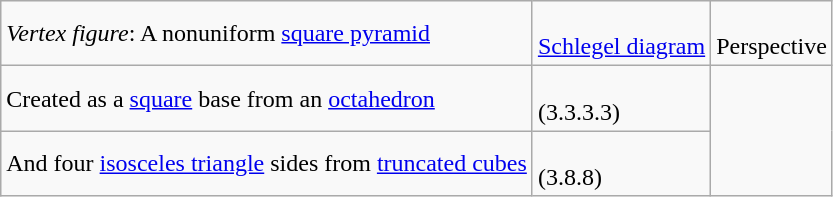<table class=wikitable>
<tr>
<td><em>Vertex figure</em>: A nonuniform <a href='#'>square pyramid</a></td>
<td><br><a href='#'>Schlegel diagram</a></td>
<td><br>Perspective</td>
</tr>
<tr>
<td>Created as a <a href='#'>square</a> base from an <a href='#'>octahedron</a></td>
<td><br>(3.3.3.3)</td>
</tr>
<tr>
<td>And four <a href='#'>isosceles triangle</a> sides from <a href='#'>truncated cubes</a></td>
<td><br>(3.8.8)</td>
</tr>
</table>
